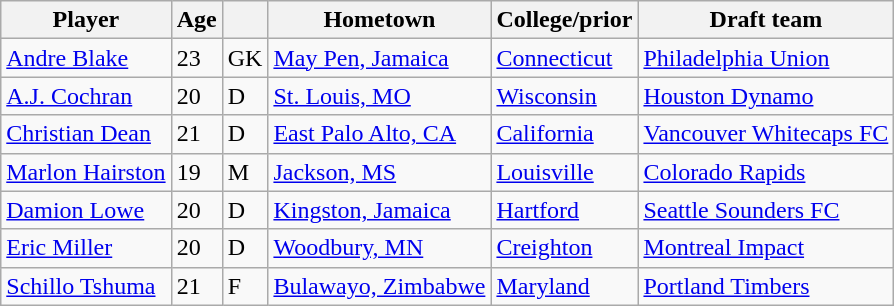<table class="wikitable">
<tr>
<th>Player</th>
<th>Age</th>
<th></th>
<th>Hometown</th>
<th>College/prior</th>
<th>Draft team</th>
</tr>
<tr>
<td> <a href='#'>Andre Blake</a></td>
<td>23</td>
<td>GK</td>
<td><a href='#'>May Pen, Jamaica</a></td>
<td><a href='#'>Connecticut</a></td>
<td><a href='#'>Philadelphia Union</a></td>
</tr>
<tr>
<td> <a href='#'>A.J. Cochran</a></td>
<td>20</td>
<td>D</td>
<td><a href='#'>St. Louis, MO</a></td>
<td><a href='#'>Wisconsin</a></td>
<td><a href='#'>Houston Dynamo</a></td>
</tr>
<tr>
<td> <a href='#'>Christian Dean</a></td>
<td>21</td>
<td>D</td>
<td><a href='#'>East Palo Alto, CA</a></td>
<td><a href='#'>California</a></td>
<td><a href='#'>Vancouver Whitecaps FC</a></td>
</tr>
<tr>
<td> <a href='#'>Marlon Hairston</a></td>
<td>19</td>
<td>M</td>
<td><a href='#'>Jackson, MS</a></td>
<td><a href='#'>Louisville</a></td>
<td><a href='#'>Colorado Rapids</a></td>
</tr>
<tr>
<td> <a href='#'>Damion Lowe</a></td>
<td>20</td>
<td>D</td>
<td><a href='#'>Kingston, Jamaica</a></td>
<td><a href='#'>Hartford</a></td>
<td><a href='#'>Seattle Sounders FC</a></td>
</tr>
<tr>
<td> <a href='#'>Eric Miller</a></td>
<td>20</td>
<td>D</td>
<td><a href='#'>Woodbury, MN</a></td>
<td><a href='#'>Creighton</a></td>
<td><a href='#'>Montreal Impact</a></td>
</tr>
<tr>
<td> <a href='#'>Schillo Tshuma</a></td>
<td>21</td>
<td>F</td>
<td><a href='#'>Bulawayo, Zimbabwe</a></td>
<td><a href='#'>Maryland</a></td>
<td><a href='#'>Portland Timbers</a></td>
</tr>
</table>
